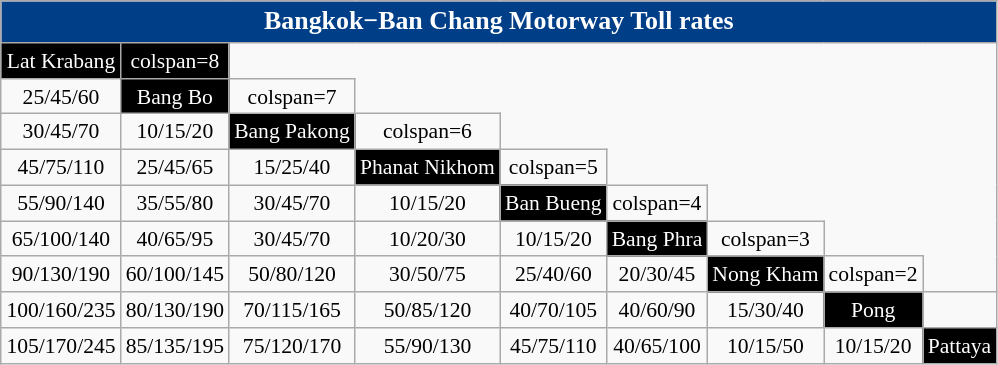<table style="margin-left:1em; margin-bottom:1em; color:black; font-size:90%; text-align:center;" class="wikitable">
<tr style="background:#003f87; text-align:center; color:white; font-size:120%;">
<td colspan="10"><strong> Bangkok−Ban Chang Motorway Toll rates</strong></td>
</tr>
<tr align="center" bgcolor="000000" style="color: white">
<td bgcolor="000000" style="color: white">Lat Krabang</td>
<td>colspan=8 </td>
</tr>
<tr>
<td>25/45/60</td>
<td bgcolor="000000" style="color: white">Bang Bo</td>
<td>colspan=7 </td>
</tr>
<tr>
<td>30/45/70</td>
<td>10/15/20</td>
<td bgcolor="000000" style="color: white">Bang Pakong</td>
<td>colspan=6 </td>
</tr>
<tr>
<td>45/75/110</td>
<td>25/45/65</td>
<td>15/25/40</td>
<td bgcolor="000000" style="color: white">Phanat Nikhom</td>
<td>colspan=5 </td>
</tr>
<tr>
<td>55/90/140</td>
<td>35/55/80</td>
<td>30/45/70</td>
<td>10/15/20</td>
<td bgcolor="000000" style="color: white">Ban Bueng</td>
<td>colspan=4 </td>
</tr>
<tr>
<td>65/100/140</td>
<td>40/65/95</td>
<td>30/45/70</td>
<td>10/20/30</td>
<td>10/15/20</td>
<td bgcolor="000000" style="color: white">Bang Phra</td>
<td>colspan=3 </td>
</tr>
<tr>
<td>90/130/190</td>
<td>60/100/145</td>
<td>50/80/120</td>
<td>30/50/75</td>
<td>25/40/60</td>
<td>20/30/45</td>
<td bgcolor="000000" style="color: white">Nong Kham</td>
<td>colspan=2 </td>
</tr>
<tr>
<td>100/160/235</td>
<td>80/130/190</td>
<td>70/115/165</td>
<td>50/85/120</td>
<td>40/70/105</td>
<td>40/60/90</td>
<td>15/30/40</td>
<td bgcolor="000000" style="color: white">Pong</td>
<td></td>
</tr>
<tr>
<td>105/170/245</td>
<td>85/135/195</td>
<td>75/120/170</td>
<td>55/90/130</td>
<td>45/75/110</td>
<td>40/65/100</td>
<td>10/15/50</td>
<td>10/15/20</td>
<td bgcolor="000000" style="color: white">Pattaya</td>
</tr>
</table>
